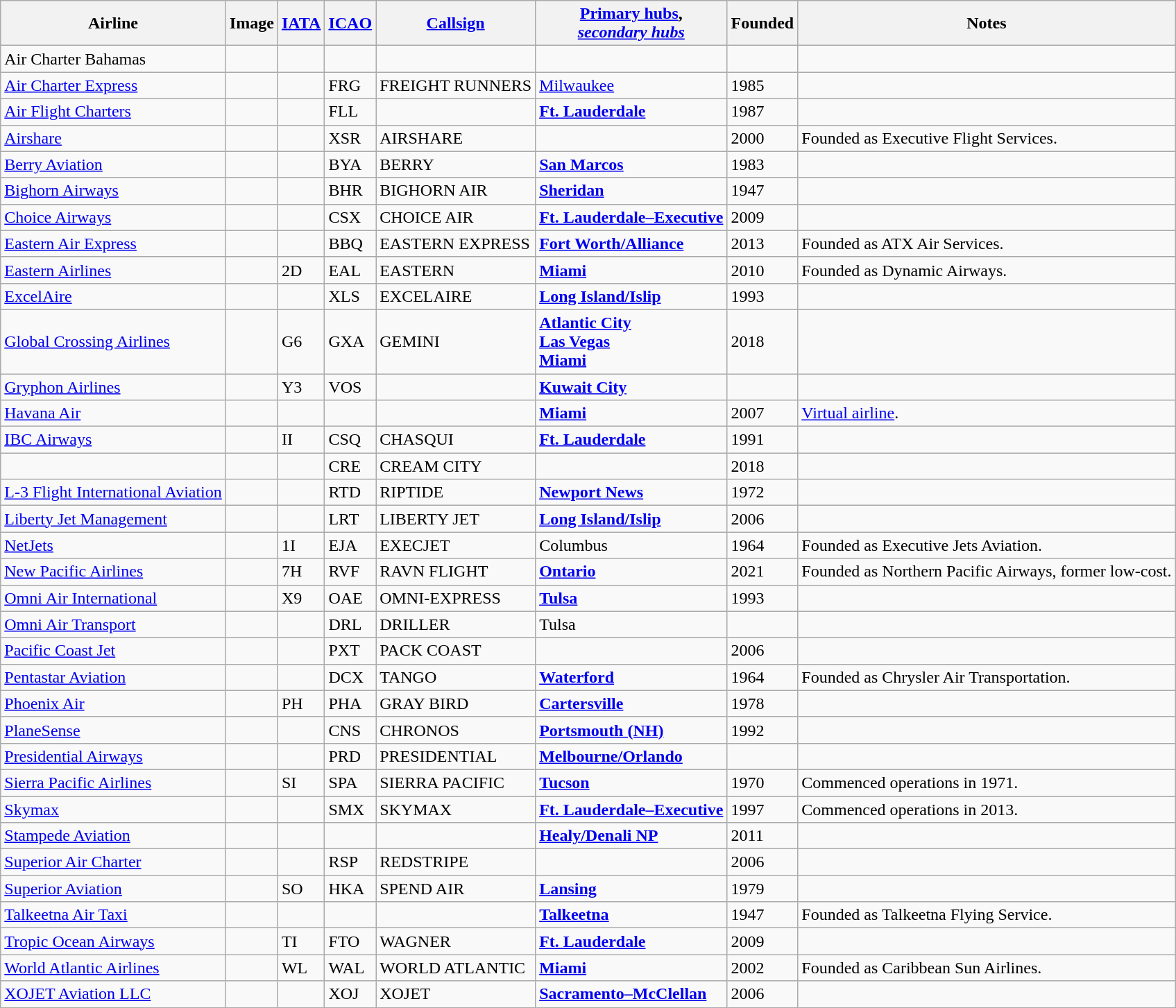<table class="wikitable sortable" style="border: 0; cellpadding: 2; cellspacing: 3;">
<tr style="vertical-align:middle;">
<th>Airline</th>
<th>Image</th>
<th><a href='#'>IATA</a></th>
<th><a href='#'>ICAO</a></th>
<th><a href='#'>Callsign</a></th>
<th><a href='#'>Primary hubs</a>, <br> <em><a href='#'>secondary hubs</a></em></th>
<th>Founded</th>
<th>Notes</th>
</tr>
<tr>
<td>Air Charter Bahamas</td>
<td></td>
<td></td>
<td></td>
<td></td>
<td></td>
<td></td>
<td></td>
</tr>
<tr>
<td><a href='#'>Air Charter Express</a></td>
<td></td>
<td></td>
<td>FRG</td>
<td>FREIGHT RUNNERS</td>
<td><a href='#'>Milwaukee</a></td>
<td>1985</td>
<td></td>
</tr>
<tr>
<td><a href='#'>Air Flight Charters</a></td>
<td></td>
<td></td>
<td>FLL</td>
<td></td>
<td><strong><a href='#'>Ft. Lauderdale</a></strong></td>
<td>1987</td>
<td></td>
</tr>
<tr>
<td><a href='#'>Airshare</a></td>
<td></td>
<td></td>
<td>XSR</td>
<td>AIRSHARE</td>
<td></td>
<td>2000</td>
<td>Founded as Executive Flight Services.</td>
</tr>
<tr>
<td><a href='#'>Berry Aviation</a></td>
<td></td>
<td></td>
<td>BYA</td>
<td>BERRY</td>
<td><strong><a href='#'>San Marcos</a></strong></td>
<td>1983</td>
<td></td>
</tr>
<tr>
<td><a href='#'>Bighorn Airways</a></td>
<td></td>
<td></td>
<td>BHR</td>
<td>BIGHORN AIR</td>
<td><strong><a href='#'>Sheridan</a></strong></td>
<td>1947</td>
<td></td>
</tr>
<tr>
<td><a href='#'>Choice Airways</a></td>
<td></td>
<td></td>
<td>CSX</td>
<td>CHOICE AIR</td>
<td><strong><a href='#'>Ft. Lauderdale–Executive</a></strong></td>
<td>2009</td>
<td></td>
</tr>
<tr>
<td><a href='#'>Eastern Air Express</a></td>
<td></td>
<td></td>
<td>BBQ</td>
<td>EASTERN EXPRESS</td>
<td><strong><a href='#'>Fort Worth/Alliance</a></strong></td>
<td>2013</td>
<td>Founded as ATX Air Services.</td>
</tr>
<tr>
</tr>
<tr>
<td><a href='#'>Eastern Airlines</a></td>
<td></td>
<td>2D</td>
<td>EAL</td>
<td>EASTERN</td>
<td><strong><a href='#'>Miami</a></strong></td>
<td>2010</td>
<td>Founded as Dynamic Airways.</td>
</tr>
<tr>
<td><a href='#'>ExcelAire</a></td>
<td></td>
<td></td>
<td>XLS</td>
<td>EXCELAIRE</td>
<td><strong><a href='#'>Long Island/Islip</a></strong></td>
<td>1993</td>
<td></td>
</tr>
<tr>
<td><a href='#'>Global Crossing Airlines</a></td>
<td></td>
<td>G6</td>
<td>GXA</td>
<td>GEMINI</td>
<td><strong><a href='#'>Atlantic City</a></strong><br><strong><a href='#'>Las Vegas</a></strong><br><strong><a href='#'>Miami</a></strong></td>
<td>2018</td>
<td></td>
</tr>
<tr>
<td><a href='#'>Gryphon Airlines</a></td>
<td></td>
<td>Y3</td>
<td>VOS</td>
<td></td>
<td><strong><a href='#'>Kuwait City</a></strong></td>
<td></td>
<td></td>
</tr>
<tr>
<td><a href='#'>Havana Air</a></td>
<td></td>
<td></td>
<td></td>
<td></td>
<td><strong><a href='#'>Miami</a></strong></td>
<td>2007</td>
<td><a href='#'>Virtual airline</a>.</td>
</tr>
<tr>
<td><a href='#'>IBC Airways</a></td>
<td></td>
<td>II</td>
<td>CSQ</td>
<td>CHASQUI</td>
<td><strong><a href='#'>Ft. Lauderdale</a></strong></td>
<td>1991</td>
<td></td>
</tr>
<tr>
<td></td>
<td></td>
<td></td>
<td>CRE</td>
<td>CREAM CITY</td>
<td><br></td>
<td>2018</td>
<td></td>
</tr>
<tr>
<td><a href='#'>L-3 Flight International Aviation</a></td>
<td></td>
<td></td>
<td>RTD</td>
<td>RIPTIDE</td>
<td><strong><a href='#'>Newport News</a></strong></td>
<td>1972</td>
<td></td>
</tr>
<tr>
<td><a href='#'>Liberty Jet Management</a></td>
<td></td>
<td></td>
<td>LRT</td>
<td>LIBERTY JET</td>
<td><strong><a href='#'>Long Island/Islip</a></strong></td>
<td>2006</td>
<td></td>
</tr>
<tr>
<td><a href='#'>NetJets</a></td>
<td></td>
<td>1I</td>
<td>EJA</td>
<td>EXECJET</td>
<td>Columbus</td>
<td>1964</td>
<td>Founded as Executive Jets Aviation.</td>
</tr>
<tr>
<td><a href='#'>New Pacific Airlines</a></td>
<td></td>
<td>7H</td>
<td>RVF</td>
<td>RAVN FLIGHT</td>
<td><strong><a href='#'>Ontario</a></strong></td>
<td>2021</td>
<td>Founded as Northern Pacific Airways, former low-cost.</td>
</tr>
<tr>
<td><a href='#'>Omni Air International</a></td>
<td></td>
<td>X9</td>
<td>OAE</td>
<td>OMNI-EXPRESS</td>
<td><strong><a href='#'>Tulsa</a></strong></td>
<td>1993</td>
<td></td>
</tr>
<tr>
<td><a href='#'>Omni Air Transport</a></td>
<td></td>
<td></td>
<td>DRL</td>
<td>DRILLER</td>
<td>Tulsa</td>
<td></td>
<td></td>
</tr>
<tr>
<td><a href='#'>Pacific Coast Jet</a></td>
<td></td>
<td></td>
<td>PXT</td>
<td>PACK COAST</td>
<td></td>
<td>2006</td>
<td></td>
</tr>
<tr>
<td><a href='#'>Pentastar Aviation</a></td>
<td></td>
<td></td>
<td>DCX</td>
<td>TANGO</td>
<td><strong><a href='#'>Waterford</a></strong></td>
<td>1964</td>
<td>Founded as Chrysler Air Transportation.</td>
</tr>
<tr>
<td><a href='#'>Phoenix Air</a></td>
<td></td>
<td>PH</td>
<td>PHA</td>
<td>GRAY BIRD</td>
<td><strong><a href='#'>Cartersville</a></strong></td>
<td>1978</td>
<td></td>
</tr>
<tr>
<td><a href='#'>PlaneSense</a></td>
<td></td>
<td></td>
<td>CNS</td>
<td>CHRONOS</td>
<td><strong><a href='#'>Portsmouth (NH)</a></strong></td>
<td>1992</td>
<td></td>
</tr>
<tr>
<td><a href='#'>Presidential Airways</a></td>
<td></td>
<td></td>
<td>PRD</td>
<td>PRESIDENTIAL</td>
<td><strong><a href='#'>Melbourne/Orlando</a></strong></td>
<td></td>
<td></td>
</tr>
<tr>
<td><a href='#'>Sierra Pacific Airlines</a></td>
<td></td>
<td>SI</td>
<td>SPA</td>
<td>SIERRA PACIFIC</td>
<td><strong><a href='#'>Tucson</a></strong></td>
<td>1970</td>
<td>Commenced operations in 1971.</td>
</tr>
<tr>
<td><a href='#'>Skymax</a></td>
<td></td>
<td></td>
<td>SMX</td>
<td>SKYMAX</td>
<td><strong><a href='#'>Ft. Lauderdale–Executive</a></strong></td>
<td>1997</td>
<td>Commenced operations in 2013.</td>
</tr>
<tr>
<td><a href='#'>Stampede Aviation</a></td>
<td></td>
<td></td>
<td></td>
<td></td>
<td><a href='#'><strong>Healy/Denali NP</strong></a></td>
<td>2011</td>
<td></td>
</tr>
<tr>
<td><a href='#'>Superior Air Charter</a></td>
<td></td>
<td></td>
<td>RSP</td>
<td>REDSTRIPE</td>
<td></td>
<td>2006</td>
<td></td>
</tr>
<tr>
<td><a href='#'>Superior Aviation</a></td>
<td></td>
<td>SO</td>
<td>HKA</td>
<td>SPEND AIR</td>
<td><strong><a href='#'>Lansing</a></strong></td>
<td>1979</td>
<td></td>
</tr>
<tr>
<td><a href='#'>Talkeetna Air Taxi</a></td>
<td></td>
<td></td>
<td></td>
<td></td>
<td><strong><a href='#'>Talkeetna</a></strong></td>
<td>1947</td>
<td>Founded as Talkeetna Flying Service.</td>
</tr>
<tr>
<td><a href='#'>Tropic Ocean Airways</a></td>
<td></td>
<td>TI</td>
<td>FTO</td>
<td>WAGNER</td>
<td><strong><a href='#'>Ft. Lauderdale</a></strong></td>
<td>2009</td>
<td></td>
</tr>
<tr>
<td><a href='#'>World Atlantic Airlines</a></td>
<td></td>
<td>WL</td>
<td>WAL</td>
<td>WORLD ATLANTIC</td>
<td><strong><a href='#'>Miami</a></strong></td>
<td>2002</td>
<td>Founded as Caribbean Sun Airlines.</td>
</tr>
<tr>
<td><a href='#'>XOJET Aviation LLC</a></td>
<td></td>
<td></td>
<td>XOJ</td>
<td>XOJET</td>
<td><strong><a href='#'>Sacramento–McClellan</a></strong></td>
<td>2006</td>
<td></td>
</tr>
</table>
